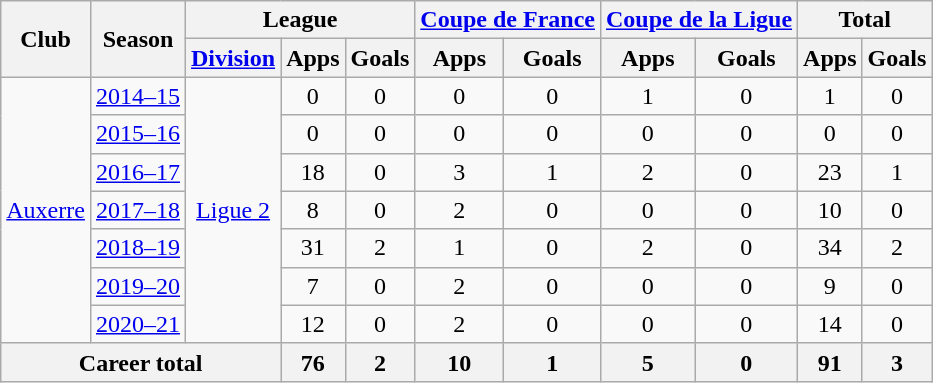<table class="wikitable" style="text-align:center">
<tr>
<th rowspan="2">Club</th>
<th rowspan="2">Season</th>
<th colspan="3">League</th>
<th colspan="2"><a href='#'>Coupe de France</a></th>
<th colspan="2"><a href='#'>Coupe de la Ligue</a></th>
<th colspan="2">Total</th>
</tr>
<tr>
<th><a href='#'>Division</a></th>
<th>Apps</th>
<th>Goals</th>
<th>Apps</th>
<th>Goals</th>
<th>Apps</th>
<th>Goals</th>
<th>Apps</th>
<th>Goals</th>
</tr>
<tr>
<td rowspan="7"><a href='#'>Auxerre</a></td>
<td><a href='#'>2014–15</a></td>
<td rowspan="7"><a href='#'>Ligue 2</a></td>
<td>0</td>
<td>0</td>
<td>0</td>
<td>0</td>
<td>1</td>
<td>0</td>
<td>1</td>
<td>0</td>
</tr>
<tr>
<td><a href='#'>2015–16</a></td>
<td>0</td>
<td>0</td>
<td>0</td>
<td>0</td>
<td>0</td>
<td>0</td>
<td>0</td>
<td>0</td>
</tr>
<tr>
<td><a href='#'>2016–17</a></td>
<td>18</td>
<td>0</td>
<td>3</td>
<td>1</td>
<td>2</td>
<td>0</td>
<td>23</td>
<td>1</td>
</tr>
<tr>
<td><a href='#'>2017–18</a></td>
<td>8</td>
<td>0</td>
<td>2</td>
<td>0</td>
<td>0</td>
<td>0</td>
<td>10</td>
<td>0</td>
</tr>
<tr>
<td><a href='#'>2018–19</a></td>
<td>31</td>
<td>2</td>
<td>1</td>
<td>0</td>
<td>2</td>
<td>0</td>
<td>34</td>
<td>2</td>
</tr>
<tr>
<td><a href='#'>2019–20</a></td>
<td>7</td>
<td>0</td>
<td>2</td>
<td>0</td>
<td>0</td>
<td>0</td>
<td>9</td>
<td>0</td>
</tr>
<tr>
<td><a href='#'>2020–21</a></td>
<td>12</td>
<td>0</td>
<td>2</td>
<td>0</td>
<td>0</td>
<td>0</td>
<td>14</td>
<td>0</td>
</tr>
<tr>
<th colspan="3">Career total</th>
<th>76</th>
<th>2</th>
<th>10</th>
<th>1</th>
<th>5</th>
<th>0</th>
<th>91</th>
<th>3</th>
</tr>
</table>
